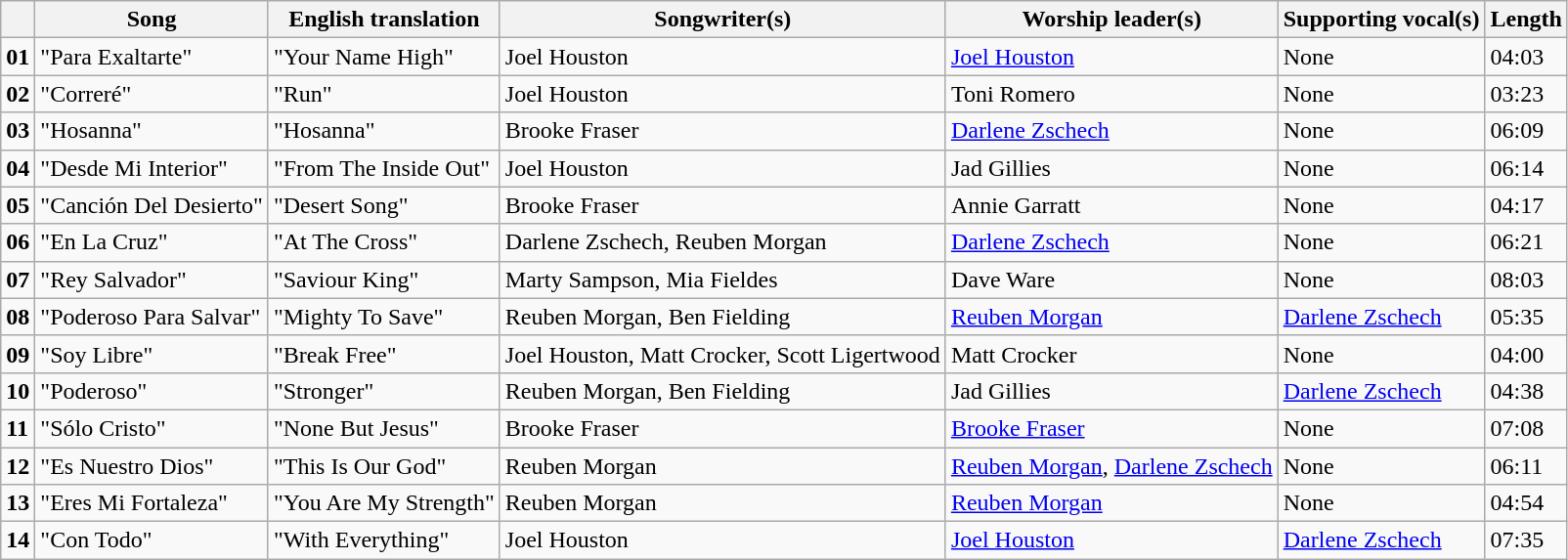<table class="wikitable">
<tr>
<th></th>
<th>Song</th>
<th>English translation</th>
<th>Songwriter(s)</th>
<th>Worship leader(s)</th>
<th>Supporting vocal(s)</th>
<th>Length</th>
</tr>
<tr>
<td><strong>01</strong></td>
<td>"Para Exaltarte"</td>
<td>"Your Name High"</td>
<td>Joel Houston</td>
<td><a href='#'>Joel Houston</a></td>
<td>None</td>
<td>04:03</td>
</tr>
<tr>
<td><strong>02</strong></td>
<td>"Correré"</td>
<td>"Run"</td>
<td>Joel Houston</td>
<td>Toni Romero</td>
<td>None</td>
<td>03:23</td>
</tr>
<tr>
<td><strong>03</strong></td>
<td>"Hosanna"</td>
<td>"Hosanna"</td>
<td>Brooke Fraser</td>
<td><a href='#'>Darlene Zschech</a></td>
<td>None</td>
<td>06:09</td>
</tr>
<tr>
<td><strong>04</strong></td>
<td>"Desde Mi Interior"</td>
<td>"From The Inside Out"</td>
<td>Joel Houston</td>
<td>Jad Gillies</td>
<td>None</td>
<td>06:14</td>
</tr>
<tr>
<td><strong>05</strong></td>
<td>"Canción Del Desierto"</td>
<td>"Desert Song"</td>
<td>Brooke Fraser</td>
<td>Annie Garratt</td>
<td>None</td>
<td>04:17</td>
</tr>
<tr>
<td><strong>06</strong></td>
<td>"En La Cruz"</td>
<td>"At The Cross"</td>
<td>Darlene Zschech, Reuben Morgan</td>
<td><a href='#'>Darlene Zschech</a></td>
<td>None</td>
<td>06:21</td>
</tr>
<tr>
<td><strong>07</strong></td>
<td>"Rey Salvador"</td>
<td>"Saviour King"</td>
<td>Marty Sampson, Mia Fieldes</td>
<td>Dave Ware</td>
<td>None</td>
<td>08:03</td>
</tr>
<tr>
<td><strong>08</strong></td>
<td>"Poderoso Para Salvar"</td>
<td>"Mighty To Save"</td>
<td>Reuben Morgan, Ben Fielding</td>
<td><a href='#'>Reuben Morgan</a></td>
<td><a href='#'>Darlene Zschech</a></td>
<td>05:35</td>
</tr>
<tr>
<td><strong>09</strong></td>
<td>"Soy Libre"</td>
<td>"Break Free"</td>
<td>Joel Houston, Matt Crocker, Scott Ligertwood</td>
<td>Matt Crocker</td>
<td>None</td>
<td>04:00</td>
</tr>
<tr>
<td><strong>10</strong></td>
<td>"Poderoso"</td>
<td>"Stronger"</td>
<td>Reuben Morgan, Ben Fielding</td>
<td>Jad Gillies</td>
<td><a href='#'>Darlene Zschech</a></td>
<td>04:38</td>
</tr>
<tr>
<td><strong>11</strong></td>
<td>"Sólo Cristo"</td>
<td>"None But Jesus"</td>
<td>Brooke Fraser</td>
<td><a href='#'>Brooke Fraser</a></td>
<td>None</td>
<td>07:08</td>
</tr>
<tr>
<td><strong>12</strong></td>
<td>"Es Nuestro Dios"</td>
<td>"This Is Our God"</td>
<td>Reuben Morgan</td>
<td><a href='#'>Reuben Morgan</a>, <a href='#'>Darlene Zschech</a></td>
<td>None</td>
<td>06:11</td>
</tr>
<tr>
<td><strong>13</strong></td>
<td>"Eres Mi Fortaleza"</td>
<td>"You Are My Strength"</td>
<td>Reuben Morgan</td>
<td><a href='#'>Reuben Morgan</a></td>
<td>None</td>
<td>04:54</td>
</tr>
<tr>
<td><strong>14</strong></td>
<td>"Con Todo"</td>
<td>"With Everything"</td>
<td>Joel Houston</td>
<td><a href='#'>Joel Houston</a></td>
<td><a href='#'>Darlene Zschech</a></td>
<td>07:35</td>
</tr>
</table>
